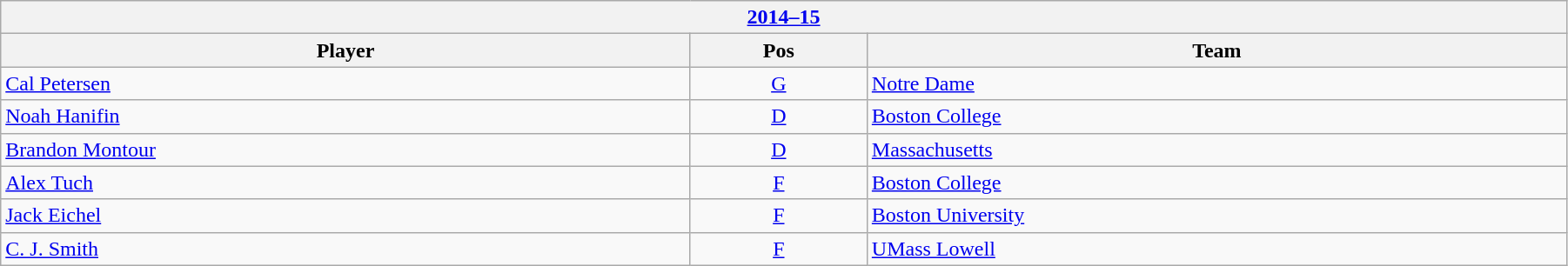<table class="wikitable" width=95%>
<tr>
<th colspan=3><a href='#'>2014–15</a></th>
</tr>
<tr>
<th>Player</th>
<th>Pos</th>
<th>Team</th>
</tr>
<tr>
<td><a href='#'>Cal Petersen</a></td>
<td align=center><a href='#'>G</a></td>
<td><a href='#'>Notre Dame</a></td>
</tr>
<tr>
<td><a href='#'>Noah Hanifin</a></td>
<td align=center><a href='#'>D</a></td>
<td><a href='#'>Boston College</a></td>
</tr>
<tr>
<td><a href='#'>Brandon Montour</a></td>
<td align=center><a href='#'>D</a></td>
<td><a href='#'>Massachusetts</a></td>
</tr>
<tr>
<td><a href='#'>Alex Tuch</a></td>
<td align=center><a href='#'>F</a></td>
<td><a href='#'>Boston College</a></td>
</tr>
<tr>
<td><a href='#'>Jack Eichel</a></td>
<td align=center><a href='#'>F</a></td>
<td><a href='#'>Boston University</a></td>
</tr>
<tr>
<td><a href='#'>C. J. Smith</a></td>
<td align=center><a href='#'>F</a></td>
<td><a href='#'>UMass Lowell</a></td>
</tr>
</table>
